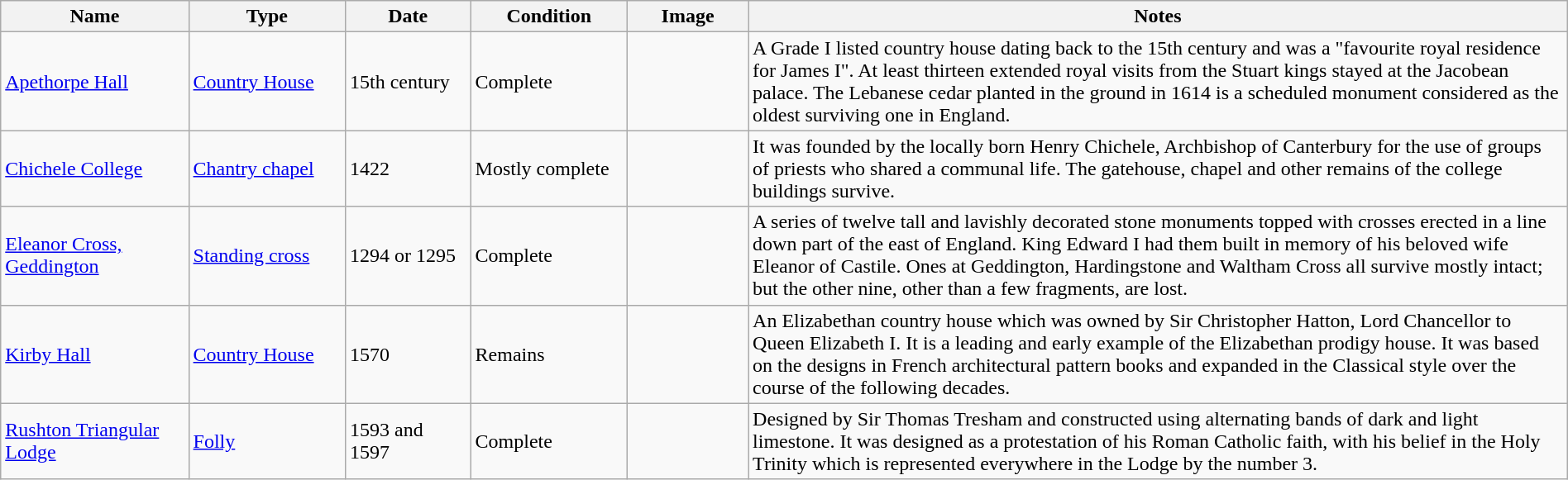<table class="wikitable sortable" width="100%">
<tr>
<th width="12%">Name</th>
<th width="10%">Type</th>
<th width="8%">Date</th>
<th width="10%">Condition</th>
<th class="unsortable" width="90px">Image</th>
<th class="unsortable">Notes</th>
</tr>
<tr>
<td><a href='#'>Apethorpe Hall</a></td>
<td><a href='#'>Country House</a></td>
<td>15th century</td>
<td>Complete</td>
<td></td>
<td>A Grade I listed country house dating back to the 15th century and was a "favourite royal residence for James I". At least thirteen extended royal visits from the Stuart kings stayed at the Jacobean palace. The Lebanese cedar planted in the ground in 1614 is a scheduled monument considered as the oldest surviving one in England.</td>
</tr>
<tr>
<td><a href='#'>Chichele College</a></td>
<td><a href='#'>Chantry chapel</a></td>
<td>1422</td>
<td>Mostly complete</td>
<td></td>
<td>It was founded by the locally born Henry Chichele, Archbishop of Canterbury for the use of groups of priests who shared a communal life. The gatehouse, chapel and other remains of the college buildings survive.</td>
</tr>
<tr>
<td><a href='#'>Eleanor Cross, Geddington</a></td>
<td><a href='#'>Standing cross</a></td>
<td>1294 or 1295</td>
<td>Complete</td>
<td></td>
<td>A series of twelve tall and lavishly decorated stone monuments topped with crosses erected in a line down part of the east of England. King Edward I had them built in memory of his beloved wife Eleanor of Castile. Ones at Geddington, Hardingstone and Waltham Cross all survive mostly intact; but the other nine, other than a few fragments, are lost.</td>
</tr>
<tr>
<td><a href='#'>Kirby Hall</a></td>
<td><a href='#'>Country House</a></td>
<td>1570</td>
<td>Remains</td>
<td></td>
<td>An Elizabethan country house which was owned by Sir Christopher Hatton, Lord Chancellor to Queen Elizabeth I. It is a leading and early example of the Elizabethan prodigy house. It was based on the designs in French architectural pattern books and expanded in the Classical style over the course of the following decades.</td>
</tr>
<tr>
<td><a href='#'>Rushton Triangular Lodge</a></td>
<td><a href='#'>Folly</a></td>
<td>1593 and 1597</td>
<td>Complete</td>
<td></td>
<td>Designed by Sir Thomas Tresham and constructed using alternating bands of dark and light limestone. It was designed as a protestation of his Roman Catholic faith, with his belief in the Holy Trinity which is represented everywhere in the Lodge by the number 3.</td>
</tr>
</table>
